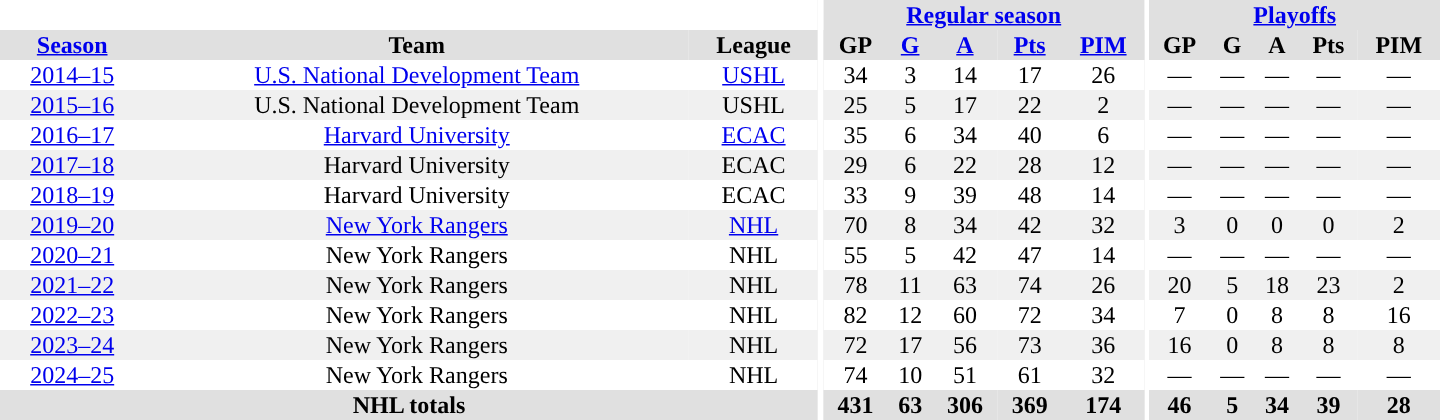<table border="0" cellpadding="1" cellspacing="0" style="text-align:center; width:60em;">
<tr style="background:#e0e0e0;">
<th colspan="3" style="background:#fff;"></th>
<th rowspan="99" style="background:#fff;"></th>
<th colspan="5"><a href='#'>Regular season</a></th>
<th rowspan="99" style="background:#fff;"></th>
<th colspan="5"><a href='#'>Playoffs</a></th>
</tr>
<tr style="background:#e0e0e0;">
<th><a href='#'>Season</a></th>
<th>Team</th>
<th>League</th>
<th>GP</th>
<th><a href='#'>G</a></th>
<th><a href='#'>A</a></th>
<th><a href='#'>Pts</a></th>
<th><a href='#'>PIM</a></th>
<th>GP</th>
<th>G</th>
<th>A</th>
<th>Pts</th>
<th>PIM</th>
</tr>
<tr>
<td><a href='#'>2014–15</a></td>
<td><a href='#'>U.S. National Development Team</a></td>
<td><a href='#'>USHL</a></td>
<td>34</td>
<td>3</td>
<td>14</td>
<td>17</td>
<td>26</td>
<td>—</td>
<td>—</td>
<td>—</td>
<td>—</td>
<td>—</td>
</tr>
<tr style="background:#f0f0f0;">
<td><a href='#'>2015–16</a></td>
<td>U.S. National Development Team</td>
<td>USHL</td>
<td>25</td>
<td>5</td>
<td>17</td>
<td>22</td>
<td>2</td>
<td>—</td>
<td>—</td>
<td>—</td>
<td>—</td>
<td>—</td>
</tr>
<tr>
<td><a href='#'>2016–17</a></td>
<td><a href='#'>Harvard University</a></td>
<td><a href='#'>ECAC</a></td>
<td>35</td>
<td>6</td>
<td>34</td>
<td>40</td>
<td>6</td>
<td>—</td>
<td>—</td>
<td>—</td>
<td>—</td>
<td>—</td>
</tr>
<tr style="background:#f0f0f0;">
<td><a href='#'>2017–18</a></td>
<td>Harvard University</td>
<td>ECAC</td>
<td>29</td>
<td>6</td>
<td>22</td>
<td>28</td>
<td>12</td>
<td>—</td>
<td>—</td>
<td>—</td>
<td>—</td>
<td>—</td>
</tr>
<tr>
<td><a href='#'>2018–19</a></td>
<td>Harvard University</td>
<td>ECAC</td>
<td>33</td>
<td>9</td>
<td>39</td>
<td>48</td>
<td>14</td>
<td>—</td>
<td>—</td>
<td>—</td>
<td>—</td>
<td>—</td>
</tr>
<tr style="background:#f0f0f0;">
<td><a href='#'>2019–20</a></td>
<td><a href='#'>New York Rangers</a></td>
<td><a href='#'>NHL</a></td>
<td>70</td>
<td>8</td>
<td>34</td>
<td>42</td>
<td>32</td>
<td>3</td>
<td>0</td>
<td>0</td>
<td>0</td>
<td>2</td>
</tr>
<tr>
<td><a href='#'>2020–21</a></td>
<td>New York Rangers</td>
<td>NHL</td>
<td>55</td>
<td>5</td>
<td>42</td>
<td>47</td>
<td>14</td>
<td>—</td>
<td>—</td>
<td>—</td>
<td>—</td>
<td>—</td>
</tr>
<tr style="background:#f0f0f0;">
<td><a href='#'>2021–22</a></td>
<td>New York Rangers</td>
<td>NHL</td>
<td>78</td>
<td>11</td>
<td>63</td>
<td>74</td>
<td>26</td>
<td>20</td>
<td>5</td>
<td>18</td>
<td>23</td>
<td>2</td>
</tr>
<tr>
<td><a href='#'>2022–23</a></td>
<td>New York Rangers</td>
<td>NHL</td>
<td>82</td>
<td>12</td>
<td>60</td>
<td>72</td>
<td>34</td>
<td>7</td>
<td>0</td>
<td>8</td>
<td>8</td>
<td>16</td>
</tr>
<tr style="background:#f0f0f0;">
<td><a href='#'>2023–24</a></td>
<td>New York Rangers</td>
<td>NHL</td>
<td>72</td>
<td>17</td>
<td>56</td>
<td>73</td>
<td>36</td>
<td>16</td>
<td>0</td>
<td>8</td>
<td>8</td>
<td>8</td>
</tr>
<tr>
<td><a href='#'>2024–25</a></td>
<td>New York Rangers</td>
<td>NHL</td>
<td>74</td>
<td>10</td>
<td>51</td>
<td>61</td>
<td>32</td>
<td>—</td>
<td>—</td>
<td>—</td>
<td>—</td>
<td>—</td>
</tr>
<tr style="background:#e0e0e0;">
<th colspan="3">NHL totals</th>
<th>431</th>
<th>63</th>
<th>306</th>
<th>369</th>
<th>174</th>
<th>46</th>
<th>5</th>
<th>34</th>
<th>39</th>
<th>28</th>
</tr>
</table>
